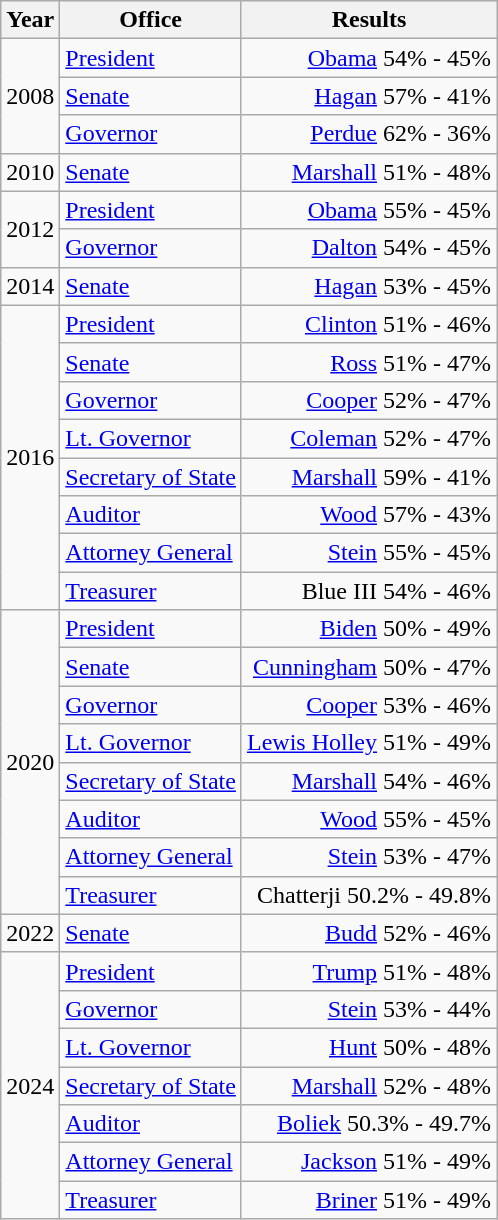<table class=wikitable>
<tr>
<th>Year</th>
<th>Office</th>
<th>Results</th>
</tr>
<tr>
<td rowspan=3>2008</td>
<td><a href='#'>President</a></td>
<td align="right" ><a href='#'>Obama</a> 54% - 45%</td>
</tr>
<tr>
<td><a href='#'>Senate</a></td>
<td align="right" ><a href='#'>Hagan</a> 57% - 41%</td>
</tr>
<tr>
<td><a href='#'>Governor</a></td>
<td align="right" ><a href='#'>Perdue</a> 62% - 36%</td>
</tr>
<tr>
<td>2010</td>
<td><a href='#'>Senate</a></td>
<td align="right" ><a href='#'>Marshall</a> 51% - 48%</td>
</tr>
<tr>
<td rowspan=2>2012</td>
<td><a href='#'>President</a></td>
<td align="right" ><a href='#'>Obama</a> 55% - 45%</td>
</tr>
<tr>
<td><a href='#'>Governor</a></td>
<td align="right" ><a href='#'>Dalton</a> 54% - 45%</td>
</tr>
<tr>
<td>2014</td>
<td><a href='#'>Senate</a></td>
<td align="right" ><a href='#'>Hagan</a> 53% - 45%</td>
</tr>
<tr>
<td rowspan=8>2016</td>
<td><a href='#'>President</a></td>
<td align="right" ><a href='#'>Clinton</a> 51% - 46%</td>
</tr>
<tr>
<td><a href='#'>Senate</a></td>
<td align="right" ><a href='#'>Ross</a> 51% - 47%</td>
</tr>
<tr>
<td><a href='#'>Governor</a></td>
<td align="right" ><a href='#'>Cooper</a> 52% - 47%</td>
</tr>
<tr>
<td><a href='#'>Lt. Governor</a></td>
<td align="right" ><a href='#'>Coleman</a> 52% - 47%</td>
</tr>
<tr>
<td><a href='#'>Secretary of State</a></td>
<td align="right" ><a href='#'>Marshall</a> 59% - 41%</td>
</tr>
<tr>
<td><a href='#'>Auditor</a></td>
<td align="right" ><a href='#'>Wood</a> 57% - 43%</td>
</tr>
<tr>
<td><a href='#'>Attorney General</a></td>
<td align="right" ><a href='#'>Stein</a> 55% - 45%</td>
</tr>
<tr>
<td><a href='#'>Treasurer</a></td>
<td align="right" >Blue III 54% - 46%</td>
</tr>
<tr>
<td rowspan=8>2020</td>
<td><a href='#'>President</a></td>
<td align="right" ><a href='#'>Biden</a> 50% - 49%</td>
</tr>
<tr>
<td><a href='#'>Senate</a></td>
<td align="right" ><a href='#'>Cunningham</a> 50% - 47%</td>
</tr>
<tr>
<td><a href='#'>Governor</a></td>
<td align="right" ><a href='#'>Cooper</a> 53% - 46%</td>
</tr>
<tr>
<td><a href='#'>Lt. Governor</a></td>
<td align="right" ><a href='#'>Lewis Holley</a> 51% - 49%</td>
</tr>
<tr>
<td><a href='#'>Secretary of State</a></td>
<td align="right" ><a href='#'>Marshall</a> 54% - 46%</td>
</tr>
<tr>
<td><a href='#'>Auditor</a></td>
<td align="right" ><a href='#'>Wood</a> 55% - 45%</td>
</tr>
<tr>
<td><a href='#'>Attorney General</a></td>
<td align="right" ><a href='#'>Stein</a> 53% - 47%</td>
</tr>
<tr>
<td><a href='#'>Treasurer</a></td>
<td align="right" >Chatterji 50.2% - 49.8%</td>
</tr>
<tr>
<td>2022</td>
<td><a href='#'>Senate</a></td>
<td align="right" ><a href='#'>Budd</a> 52% - 46%</td>
</tr>
<tr>
<td rowspan=7>2024</td>
<td><a href='#'>President</a></td>
<td align="right" ><a href='#'>Trump</a> 51% - 48%</td>
</tr>
<tr>
<td><a href='#'>Governor</a></td>
<td align="right" ><a href='#'>Stein</a> 53% - 44%</td>
</tr>
<tr>
<td><a href='#'>Lt. Governor</a></td>
<td align="right" ><a href='#'>Hunt</a> 50% - 48%</td>
</tr>
<tr>
<td><a href='#'>Secretary of State</a></td>
<td align="right" ><a href='#'>Marshall</a> 52% - 48%</td>
</tr>
<tr>
<td><a href='#'>Auditor</a></td>
<td align="right" ><a href='#'>Boliek</a> 50.3% - 49.7%</td>
</tr>
<tr>
<td><a href='#'>Attorney General</a></td>
<td align="right" ><a href='#'>Jackson</a> 51% - 49%</td>
</tr>
<tr>
<td><a href='#'>Treasurer</a></td>
<td align="right" ><a href='#'>Briner</a> 51% - 49%</td>
</tr>
</table>
